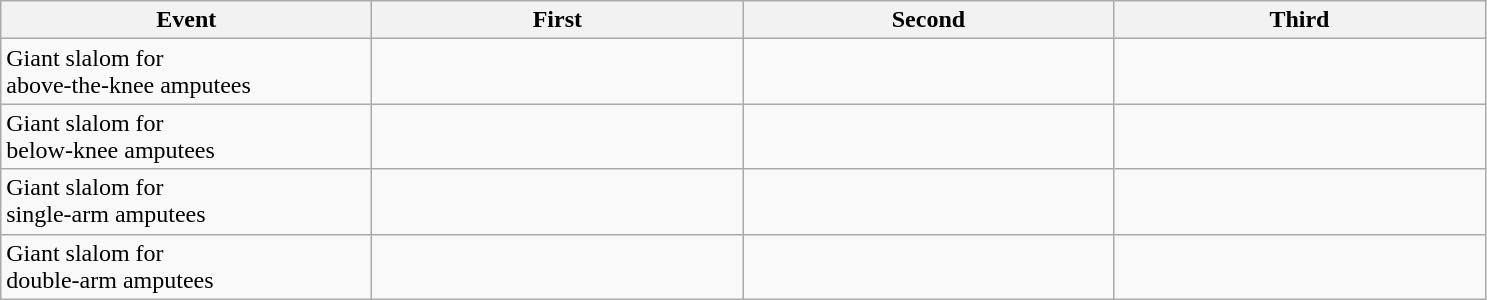<table class="wikitable">
<tr>
<th style="width:15em">Event</th>
<th style="width:15em">First</th>
<th style="width:15em">Second</th>
<th style="width:15em">Third</th>
</tr>
<tr>
<td>Giant slalom for<br>above-the-knee amputees</td>
<td></td>
<td></td>
<td></td>
</tr>
<tr>
<td>Giant slalom for<br>below-knee amputees</td>
<td></td>
<td></td>
<td></td>
</tr>
<tr>
<td>Giant slalom for<br>single-arm amputees</td>
<td></td>
<td></td>
<td></td>
</tr>
<tr>
<td>Giant slalom for<br>double-arm amputees</td>
<td></td>
<td></td>
<td></td>
</tr>
</table>
